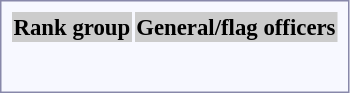<table style="border:1px solid #8888aa; background-color:#f7f8ff; padding:5px; font-size:95%; margin: 0px 12px 12px 0px; text-align:center;">
<tr style="background:#ccc;">
<th>Rank group</th>
<th Colspan=4>General/flag officers</th>
</tr>
<tr>
<td rowspan=2><strong></strong></td>
<td></td>
<td></td>
<td></td>
</tr>
<tr>
<td><br></td>
<td><br></td>
<td><br></td>
</tr>
</table>
